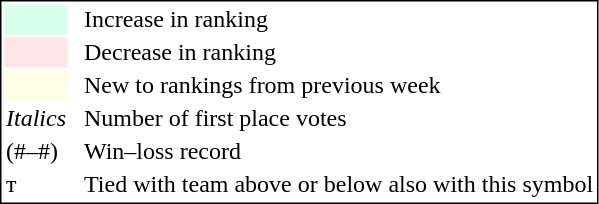<table style="border:1px solid black;">
<tr>
<td style="background:#D8FFEB; width:20px;"></td>
<td> </td>
<td>Increase in ranking</td>
</tr>
<tr>
<td style="background:#FFE6E6; width:20px;"></td>
<td> </td>
<td>Decrease in ranking</td>
</tr>
<tr>
<td style="background:#FFFFE6; width:20px;"></td>
<td> </td>
<td>New to rankings from previous week</td>
</tr>
<tr>
<td><em>Italics</em></td>
<td> </td>
<td>Number of first place votes</td>
</tr>
<tr>
<td>(#–#)</td>
<td> </td>
<td>Win–loss record</td>
</tr>
<tr>
<td>т</td>
<td></td>
<td>Tied with team above or below also with this symbol</td>
</tr>
</table>
